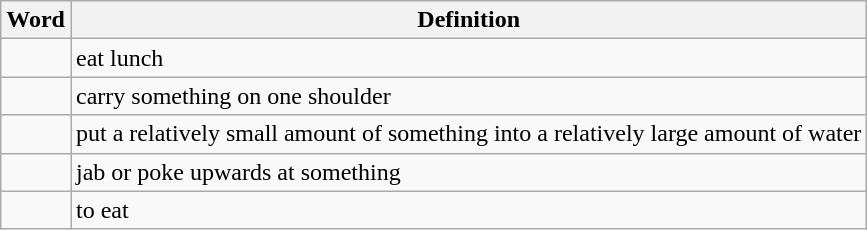<table class="wikitable">
<tr>
<th>Word</th>
<th>Definition</th>
</tr>
<tr>
<td></td>
<td>eat lunch</td>
</tr>
<tr>
<td></td>
<td>carry something on one shoulder</td>
</tr>
<tr>
<td></td>
<td>put a relatively small amount of something into a relatively large amount of water</td>
</tr>
<tr>
<td></td>
<td>jab or poke upwards at something</td>
</tr>
<tr>
<td></td>
<td>to eat</td>
</tr>
</table>
